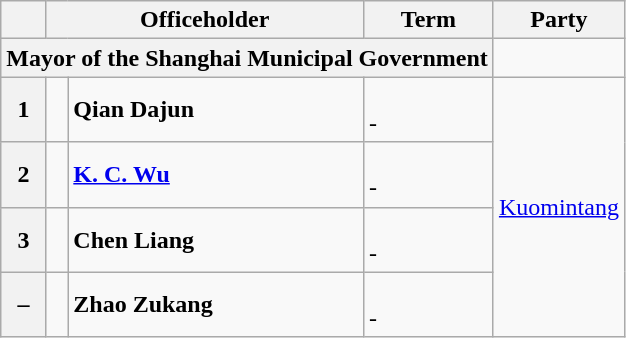<table class="wikitable sortable">
<tr>
<th></th>
<th colspan="2" class="unsortable">Officeholder</th>
<th>Term</th>
<th class="unsortable">Party</th>
</tr>
<tr>
<th colspan="4">Mayor of the Shanghai Municipal Government</th>
</tr>
<tr>
<th>1</th>
<td></td>
<td><strong>Qian Dajun</strong><br></td>
<td><br>-<br></td>
<td rowspan="5"><a href='#'>Kuomintang</a></td>
</tr>
<tr>
<th>2</th>
<td></td>
<td><strong><a href='#'>K. C. Wu</a></strong><br></td>
<td><br>-<br></td>
</tr>
<tr>
<th>3</th>
<td></td>
<td><strong>Chen Liang</strong><br></td>
<td><br>-<br></td>
</tr>
<tr>
<th>–</th>
<td></td>
<td><strong>Zhao Zukang</strong><br></td>
<td><br>-<br></td>
</tr>
</table>
